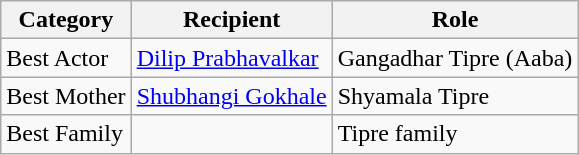<table class="wikitable">
<tr>
<th>Category</th>
<th>Recipient</th>
<th>Role</th>
</tr>
<tr>
<td>Best Actor</td>
<td><a href='#'>Dilip Prabhavalkar</a></td>
<td>Gangadhar Tipre (Aaba)</td>
</tr>
<tr>
<td>Best Mother</td>
<td><a href='#'>Shubhangi Gokhale</a></td>
<td>Shyamala Tipre</td>
</tr>
<tr>
<td>Best Family</td>
<td></td>
<td>Tipre family</td>
</tr>
</table>
